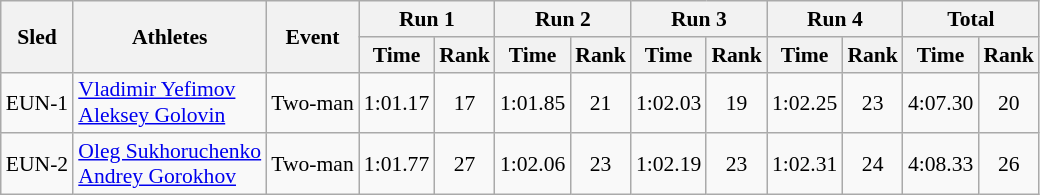<table class="wikitable" border="1" style="font-size:90%">
<tr>
<th rowspan="2">Sled</th>
<th rowspan="2">Athletes</th>
<th rowspan="2">Event</th>
<th colspan="2">Run 1</th>
<th colspan="2">Run 2</th>
<th colspan="2">Run 3</th>
<th colspan="2">Run 4</th>
<th colspan="2">Total</th>
</tr>
<tr>
<th>Time</th>
<th>Rank</th>
<th>Time</th>
<th>Rank</th>
<th>Time</th>
<th>Rank</th>
<th>Time</th>
<th>Rank</th>
<th>Time</th>
<th>Rank</th>
</tr>
<tr>
<td align="center">EUN-1</td>
<td> <a href='#'>Vladimir Yefimov</a><br> <a href='#'>Aleksey Golovin</a></td>
<td>Two-man</td>
<td align="center">1:01.17</td>
<td align="center">17</td>
<td align="center">1:01.85</td>
<td align="center">21</td>
<td align="center">1:02.03</td>
<td align="center">19</td>
<td align="center">1:02.25</td>
<td align="center">23</td>
<td align="center">4:07.30</td>
<td align="center">20</td>
</tr>
<tr>
<td align="center">EUN-2</td>
<td> <a href='#'>Oleg Sukhoruchenko</a><br> <a href='#'>Andrey Gorokhov</a></td>
<td>Two-man</td>
<td align="center">1:01.77</td>
<td align="center">27</td>
<td align="center">1:02.06</td>
<td align="center">23</td>
<td align="center">1:02.19</td>
<td align="center">23</td>
<td align="center">1:02.31</td>
<td align="center">24</td>
<td align="center">4:08.33</td>
<td align="center">26</td>
</tr>
</table>
